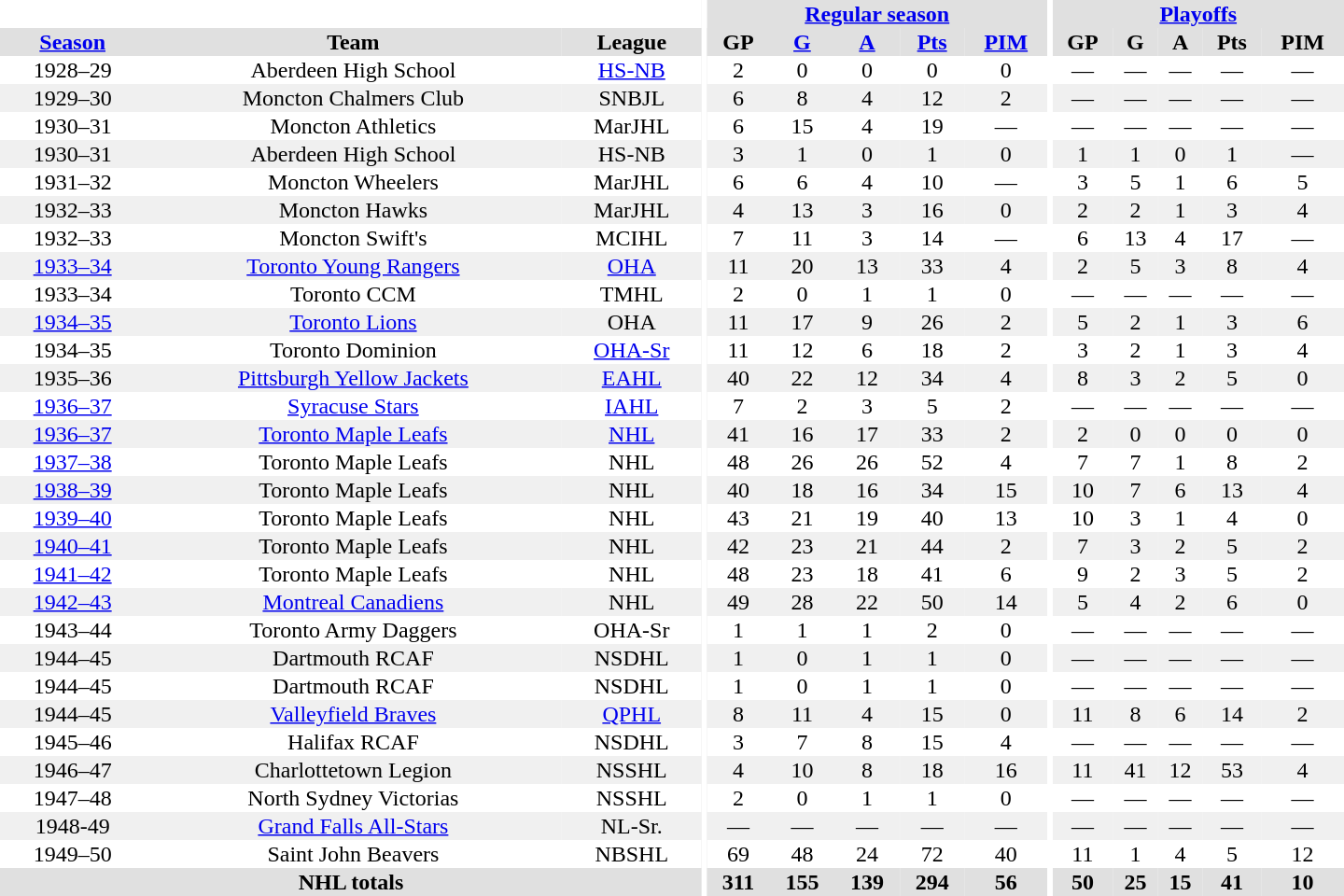<table border="0" cellpadding="1" cellspacing="0" style="text-align:center; width:60em">
<tr bgcolor="#e0e0e0">
<th colspan="3" bgcolor="#ffffff"></th>
<th rowspan="100" bgcolor="#ffffff"></th>
<th colspan="5"><a href='#'>Regular season</a></th>
<th rowspan="100" bgcolor="#ffffff"></th>
<th colspan="5"><a href='#'>Playoffs</a></th>
</tr>
<tr bgcolor="#e0e0e0">
<th><a href='#'>Season</a></th>
<th>Team</th>
<th>League</th>
<th>GP</th>
<th><a href='#'>G</a></th>
<th><a href='#'>A</a></th>
<th><a href='#'>Pts</a></th>
<th><a href='#'>PIM</a></th>
<th>GP</th>
<th>G</th>
<th>A</th>
<th>Pts</th>
<th>PIM</th>
</tr>
<tr>
<td>1928–29</td>
<td>Aberdeen High School</td>
<td><a href='#'>HS-NB</a></td>
<td>2</td>
<td>0</td>
<td>0</td>
<td>0</td>
<td>0</td>
<td>—</td>
<td>—</td>
<td>—</td>
<td>—</td>
<td>—</td>
</tr>
<tr bgcolor="#f0f0f0">
<td>1929–30</td>
<td>Moncton Chalmers Club</td>
<td>SNBJL</td>
<td>6</td>
<td>8</td>
<td>4</td>
<td>12</td>
<td>2</td>
<td>—</td>
<td>—</td>
<td>—</td>
<td>—</td>
<td>—</td>
</tr>
<tr>
<td>1930–31</td>
<td>Moncton Athletics</td>
<td>MarJHL</td>
<td>6</td>
<td>15</td>
<td>4</td>
<td>19</td>
<td>—</td>
<td>—</td>
<td>—</td>
<td>—</td>
<td>—</td>
<td>—</td>
</tr>
<tr bgcolor="#f0f0f0">
<td>1930–31</td>
<td>Aberdeen High School</td>
<td>HS-NB</td>
<td>3</td>
<td>1</td>
<td>0</td>
<td>1</td>
<td>0</td>
<td>1</td>
<td>1</td>
<td>0</td>
<td>1</td>
<td>—</td>
</tr>
<tr>
<td>1931–32</td>
<td>Moncton Wheelers</td>
<td>MarJHL</td>
<td>6</td>
<td>6</td>
<td>4</td>
<td>10</td>
<td>—</td>
<td>3</td>
<td>5</td>
<td>1</td>
<td>6</td>
<td>5</td>
</tr>
<tr bgcolor="#f0f0f0">
<td>1932–33</td>
<td>Moncton Hawks</td>
<td>MarJHL</td>
<td>4</td>
<td>13</td>
<td>3</td>
<td>16</td>
<td>0</td>
<td>2</td>
<td>2</td>
<td>1</td>
<td>3</td>
<td>4</td>
</tr>
<tr>
<td>1932–33</td>
<td>Moncton Swift's</td>
<td>MCIHL</td>
<td>7</td>
<td>11</td>
<td>3</td>
<td>14</td>
<td>—</td>
<td>6</td>
<td>13</td>
<td>4</td>
<td>17</td>
<td>—</td>
</tr>
<tr bgcolor="#f0f0f0">
<td><a href='#'>1933–34</a></td>
<td><a href='#'>Toronto Young Rangers</a></td>
<td><a href='#'>OHA</a></td>
<td>11</td>
<td>20</td>
<td>13</td>
<td>33</td>
<td>4</td>
<td>2</td>
<td>5</td>
<td>3</td>
<td>8</td>
<td>4</td>
</tr>
<tr>
<td>1933–34</td>
<td>Toronto CCM</td>
<td>TMHL</td>
<td>2</td>
<td>0</td>
<td>1</td>
<td>1</td>
<td>0</td>
<td>—</td>
<td>—</td>
<td>—</td>
<td>—</td>
<td>—</td>
</tr>
<tr bgcolor="#f0f0f0">
<td><a href='#'>1934–35</a></td>
<td><a href='#'>Toronto Lions</a></td>
<td>OHA</td>
<td>11</td>
<td>17</td>
<td>9</td>
<td>26</td>
<td>2</td>
<td>5</td>
<td>2</td>
<td>1</td>
<td>3</td>
<td>6</td>
</tr>
<tr>
<td>1934–35</td>
<td>Toronto Dominion</td>
<td><a href='#'>OHA-Sr</a></td>
<td>11</td>
<td>12</td>
<td>6</td>
<td>18</td>
<td>2</td>
<td>3</td>
<td>2</td>
<td>1</td>
<td>3</td>
<td>4</td>
</tr>
<tr bgcolor="#f0f0f0">
<td>1935–36</td>
<td><a href='#'>Pittsburgh Yellow Jackets</a></td>
<td><a href='#'>EAHL</a></td>
<td>40</td>
<td>22</td>
<td>12</td>
<td>34</td>
<td>4</td>
<td>8</td>
<td>3</td>
<td>2</td>
<td>5</td>
<td>0</td>
</tr>
<tr>
<td><a href='#'>1936–37</a></td>
<td><a href='#'>Syracuse Stars</a></td>
<td><a href='#'>IAHL</a></td>
<td>7</td>
<td>2</td>
<td>3</td>
<td>5</td>
<td>2</td>
<td>—</td>
<td>—</td>
<td>—</td>
<td>—</td>
<td>—</td>
</tr>
<tr bgcolor="#f0f0f0">
<td><a href='#'>1936–37</a></td>
<td><a href='#'>Toronto Maple Leafs</a></td>
<td><a href='#'>NHL</a></td>
<td>41</td>
<td>16</td>
<td>17</td>
<td>33</td>
<td>2</td>
<td>2</td>
<td>0</td>
<td>0</td>
<td>0</td>
<td>0</td>
</tr>
<tr>
<td><a href='#'>1937–38</a></td>
<td>Toronto Maple Leafs</td>
<td>NHL</td>
<td>48</td>
<td>26</td>
<td>26</td>
<td>52</td>
<td>4</td>
<td>7</td>
<td>7</td>
<td>1</td>
<td>8</td>
<td>2</td>
</tr>
<tr bgcolor="#f0f0f0">
<td><a href='#'>1938–39</a></td>
<td>Toronto Maple Leafs</td>
<td>NHL</td>
<td>40</td>
<td>18</td>
<td>16</td>
<td>34</td>
<td>15</td>
<td>10</td>
<td>7</td>
<td>6</td>
<td>13</td>
<td>4</td>
</tr>
<tr>
<td><a href='#'>1939–40</a></td>
<td>Toronto Maple Leafs</td>
<td>NHL</td>
<td>43</td>
<td>21</td>
<td>19</td>
<td>40</td>
<td>13</td>
<td>10</td>
<td>3</td>
<td>1</td>
<td>4</td>
<td>0</td>
</tr>
<tr bgcolor="#f0f0f0">
<td><a href='#'>1940–41</a></td>
<td>Toronto Maple Leafs</td>
<td>NHL</td>
<td>42</td>
<td>23</td>
<td>21</td>
<td>44</td>
<td>2</td>
<td>7</td>
<td>3</td>
<td>2</td>
<td>5</td>
<td>2</td>
</tr>
<tr>
<td><a href='#'>1941–42</a></td>
<td>Toronto Maple Leafs</td>
<td>NHL</td>
<td>48</td>
<td>23</td>
<td>18</td>
<td>41</td>
<td>6</td>
<td>9</td>
<td>2</td>
<td>3</td>
<td>5</td>
<td>2</td>
</tr>
<tr bgcolor="#f0f0f0">
<td><a href='#'>1942–43</a></td>
<td><a href='#'>Montreal Canadiens</a></td>
<td>NHL</td>
<td>49</td>
<td>28</td>
<td>22</td>
<td>50</td>
<td>14</td>
<td>5</td>
<td>4</td>
<td>2</td>
<td>6</td>
<td>0</td>
</tr>
<tr>
<td>1943–44</td>
<td>Toronto Army Daggers</td>
<td>OHA-Sr</td>
<td>1</td>
<td>1</td>
<td>1</td>
<td>2</td>
<td>0</td>
<td>—</td>
<td>—</td>
<td>—</td>
<td>—</td>
<td>—</td>
</tr>
<tr bgcolor="#f0f0f0">
<td>1944–45</td>
<td>Dartmouth RCAF</td>
<td>NSDHL</td>
<td>1</td>
<td>0</td>
<td>1</td>
<td>1</td>
<td>0</td>
<td>—</td>
<td>—</td>
<td>—</td>
<td>—</td>
<td>—</td>
</tr>
<tr>
<td>1944–45</td>
<td>Dartmouth RCAF</td>
<td>NSDHL</td>
<td>1</td>
<td>0</td>
<td>1</td>
<td>1</td>
<td>0</td>
<td>—</td>
<td>—</td>
<td>—</td>
<td>—</td>
<td>—</td>
</tr>
<tr bgcolor="#f0f0f0">
<td>1944–45</td>
<td><a href='#'>Valleyfield Braves</a></td>
<td><a href='#'>QPHL</a></td>
<td>8</td>
<td>11</td>
<td>4</td>
<td>15</td>
<td>0</td>
<td>11</td>
<td>8</td>
<td>6</td>
<td>14</td>
<td>2</td>
</tr>
<tr>
<td>1945–46</td>
<td>Halifax RCAF</td>
<td>NSDHL</td>
<td>3</td>
<td>7</td>
<td>8</td>
<td>15</td>
<td>4</td>
<td>—</td>
<td>—</td>
<td>—</td>
<td>—</td>
<td>—</td>
</tr>
<tr bgcolor="#f0f0f0">
<td>1946–47</td>
<td>Charlottetown Legion</td>
<td>NSSHL</td>
<td>4</td>
<td>10</td>
<td>8</td>
<td>18</td>
<td>16</td>
<td>11</td>
<td>41</td>
<td>12</td>
<td>53</td>
<td>4</td>
</tr>
<tr>
<td>1947–48</td>
<td>North Sydney Victorias</td>
<td>NSSHL</td>
<td>2</td>
<td>0</td>
<td>1</td>
<td>1</td>
<td>0</td>
<td>—</td>
<td>—</td>
<td>—</td>
<td>—</td>
<td>—</td>
</tr>
<tr bgcolor="#f0f0f0">
<td>1948-49</td>
<td><a href='#'>Grand Falls All-Stars</a></td>
<td>NL-Sr.</td>
<td>—</td>
<td>—</td>
<td>—</td>
<td>—</td>
<td>—</td>
<td>—</td>
<td>—</td>
<td>—</td>
<td>—</td>
<td>—</td>
</tr>
<tr>
<td>1949–50</td>
<td>Saint John Beavers</td>
<td>NBSHL</td>
<td>69</td>
<td>48</td>
<td>24</td>
<td>72</td>
<td>40</td>
<td>11</td>
<td>1</td>
<td>4</td>
<td>5</td>
<td>12</td>
</tr>
<tr bgcolor="#e0e0e0">
<th colspan="3">NHL totals</th>
<th>311</th>
<th>155</th>
<th>139</th>
<th>294</th>
<th>56</th>
<th>50</th>
<th>25</th>
<th>15</th>
<th>41</th>
<th>10</th>
</tr>
</table>
